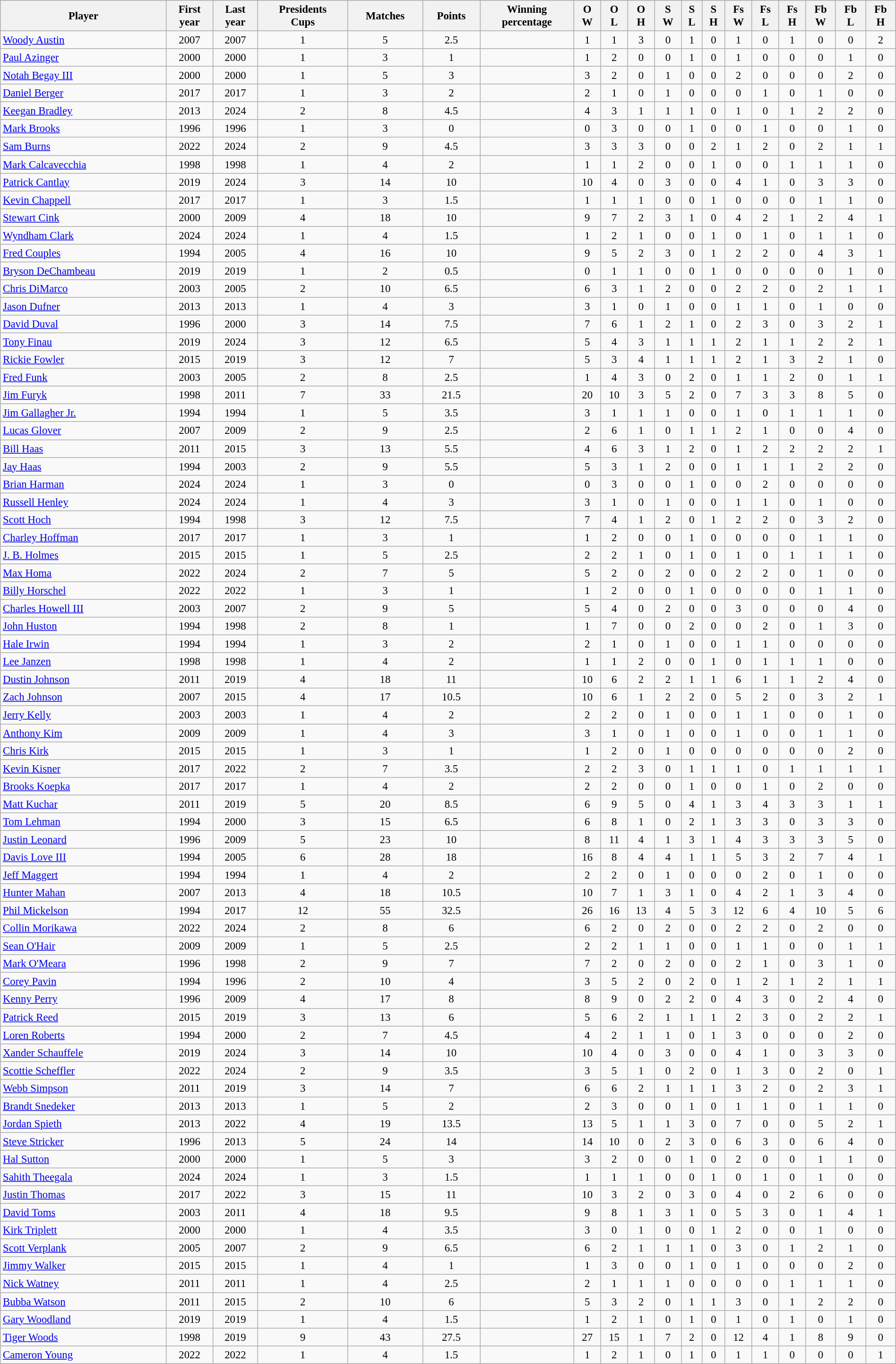<table class="wikitable sortable" width=100% style="text-align:center; font-size:95%">
<tr>
<th>Player</th>
<th>First<br>year</th>
<th>Last<br>year</th>
<th>Presidents<br>Cups</th>
<th>Matches</th>
<th>Points</th>
<th>Winning<br>percentage</th>
<th>O<br>W</th>
<th>O<br>L</th>
<th>O<br>H</th>
<th>S<br>W</th>
<th>S<br>L</th>
<th>S<br>H</th>
<th>Fs<br>W</th>
<th>Fs<br>L</th>
<th>Fs<br>H</th>
<th>Fb<br>W</th>
<th>Fb<br>L</th>
<th>Fb<br>H</th>
</tr>
<tr>
<td align=left><a href='#'>Woody Austin</a></td>
<td>2007</td>
<td>2007</td>
<td>1</td>
<td>5</td>
<td>2.5</td>
<td></td>
<td>1</td>
<td>1</td>
<td>3</td>
<td>0</td>
<td>1</td>
<td>0</td>
<td>1</td>
<td>0</td>
<td>1</td>
<td>0</td>
<td>0</td>
<td>2</td>
</tr>
<tr>
<td align=left><a href='#'>Paul Azinger</a></td>
<td>2000</td>
<td>2000</td>
<td>1</td>
<td>3</td>
<td>1</td>
<td></td>
<td>1</td>
<td>2</td>
<td>0</td>
<td>0</td>
<td>1</td>
<td>0</td>
<td>1</td>
<td>0</td>
<td>0</td>
<td>0</td>
<td>1</td>
<td>0</td>
</tr>
<tr>
<td align=left><a href='#'>Notah Begay III</a></td>
<td>2000</td>
<td>2000</td>
<td>1</td>
<td>5</td>
<td>3</td>
<td></td>
<td>3</td>
<td>2</td>
<td>0</td>
<td>1</td>
<td>0</td>
<td>0</td>
<td>2</td>
<td>0</td>
<td>0</td>
<td>0</td>
<td>2</td>
<td>0</td>
</tr>
<tr>
<td align=left><a href='#'>Daniel Berger</a></td>
<td>2017</td>
<td>2017</td>
<td>1</td>
<td>3</td>
<td>2</td>
<td></td>
<td>2</td>
<td>1</td>
<td>0</td>
<td>1</td>
<td>0</td>
<td>0</td>
<td>0</td>
<td>1</td>
<td>0</td>
<td>1</td>
<td>0</td>
<td>0</td>
</tr>
<tr>
<td align=left><a href='#'>Keegan Bradley</a></td>
<td>2013</td>
<td>2024</td>
<td>2</td>
<td>8</td>
<td>4.5</td>
<td></td>
<td>4</td>
<td>3</td>
<td>1</td>
<td>1</td>
<td>1</td>
<td>0</td>
<td>1</td>
<td>0</td>
<td>1</td>
<td>2</td>
<td>2</td>
<td>0</td>
</tr>
<tr>
<td align=left><a href='#'>Mark Brooks</a></td>
<td>1996</td>
<td>1996</td>
<td>1</td>
<td>3</td>
<td>0</td>
<td></td>
<td>0</td>
<td>3</td>
<td>0</td>
<td>0</td>
<td>1</td>
<td>0</td>
<td>0</td>
<td>1</td>
<td>0</td>
<td>0</td>
<td>1</td>
<td>0</td>
</tr>
<tr>
<td align=left><a href='#'>Sam Burns</a></td>
<td>2022</td>
<td>2024</td>
<td>2</td>
<td>9</td>
<td>4.5</td>
<td></td>
<td>3</td>
<td>3</td>
<td>3</td>
<td>0</td>
<td>0</td>
<td>2</td>
<td>1</td>
<td>2</td>
<td>0</td>
<td>2</td>
<td>1</td>
<td>1</td>
</tr>
<tr>
<td align=left><a href='#'>Mark Calcavecchia</a></td>
<td>1998</td>
<td>1998</td>
<td>1</td>
<td>4</td>
<td>2</td>
<td></td>
<td>1</td>
<td>1</td>
<td>2</td>
<td>0</td>
<td>0</td>
<td>1</td>
<td>0</td>
<td>0</td>
<td>1</td>
<td>1</td>
<td>1</td>
<td>0</td>
</tr>
<tr>
<td align=left><a href='#'>Patrick Cantlay</a></td>
<td>2019</td>
<td>2024</td>
<td>3</td>
<td>14</td>
<td>10</td>
<td></td>
<td>10</td>
<td>4</td>
<td>0</td>
<td>3</td>
<td>0</td>
<td>0</td>
<td>4</td>
<td>1</td>
<td>0</td>
<td>3</td>
<td>3</td>
<td>0</td>
</tr>
<tr>
<td align=left><a href='#'>Kevin Chappell</a></td>
<td>2017</td>
<td>2017</td>
<td>1</td>
<td>3</td>
<td>1.5</td>
<td></td>
<td>1</td>
<td>1</td>
<td>1</td>
<td>0</td>
<td>0</td>
<td>1</td>
<td>0</td>
<td>0</td>
<td>0</td>
<td>1</td>
<td>1</td>
<td>0</td>
</tr>
<tr>
<td align=left><a href='#'>Stewart Cink</a></td>
<td>2000</td>
<td>2009</td>
<td>4</td>
<td>18</td>
<td>10</td>
<td></td>
<td>9</td>
<td>7</td>
<td>2</td>
<td>3</td>
<td>1</td>
<td>0</td>
<td>4</td>
<td>2</td>
<td>1</td>
<td>2</td>
<td>4</td>
<td>1</td>
</tr>
<tr>
<td align=left><a href='#'>Wyndham Clark</a></td>
<td>2024</td>
<td>2024</td>
<td>1</td>
<td>4</td>
<td>1.5</td>
<td></td>
<td>1</td>
<td>2</td>
<td>1</td>
<td>0</td>
<td>0</td>
<td>1</td>
<td>0</td>
<td>1</td>
<td>0</td>
<td>1</td>
<td>1</td>
<td>0</td>
</tr>
<tr>
<td align=left><a href='#'>Fred Couples</a></td>
<td>1994</td>
<td>2005</td>
<td>4</td>
<td>16</td>
<td>10</td>
<td></td>
<td>9</td>
<td>5</td>
<td>2</td>
<td>3</td>
<td>0</td>
<td>1</td>
<td>2</td>
<td>2</td>
<td>0</td>
<td>4</td>
<td>3</td>
<td>1</td>
</tr>
<tr>
<td align=left><a href='#'>Bryson DeChambeau</a></td>
<td>2019</td>
<td>2019</td>
<td>1</td>
<td>2</td>
<td>0.5</td>
<td></td>
<td>0</td>
<td>1</td>
<td>1</td>
<td>0</td>
<td>0</td>
<td>1</td>
<td>0</td>
<td>0</td>
<td>0</td>
<td>0</td>
<td>1</td>
<td>0</td>
</tr>
<tr>
<td align=left><a href='#'>Chris DiMarco</a></td>
<td>2003</td>
<td>2005</td>
<td>2</td>
<td>10</td>
<td>6.5</td>
<td></td>
<td>6</td>
<td>3</td>
<td>1</td>
<td>2</td>
<td>0</td>
<td>0</td>
<td>2</td>
<td>2</td>
<td>0</td>
<td>2</td>
<td>1</td>
<td>1</td>
</tr>
<tr>
<td align=left><a href='#'>Jason Dufner</a></td>
<td>2013</td>
<td>2013</td>
<td>1</td>
<td>4</td>
<td>3</td>
<td></td>
<td>3</td>
<td>1</td>
<td>0</td>
<td>1</td>
<td>0</td>
<td>0</td>
<td>1</td>
<td>1</td>
<td>0</td>
<td>1</td>
<td>0</td>
<td>0</td>
</tr>
<tr>
<td align=left><a href='#'>David Duval</a></td>
<td>1996</td>
<td>2000</td>
<td>3</td>
<td>14</td>
<td>7.5</td>
<td></td>
<td>7</td>
<td>6</td>
<td>1</td>
<td>2</td>
<td>1</td>
<td>0</td>
<td>2</td>
<td>3</td>
<td>0</td>
<td>3</td>
<td>2</td>
<td>1</td>
</tr>
<tr>
<td align=left><a href='#'>Tony Finau</a></td>
<td>2019</td>
<td>2024</td>
<td>3</td>
<td>12</td>
<td>6.5</td>
<td></td>
<td>5</td>
<td>4</td>
<td>3</td>
<td>1</td>
<td>1</td>
<td>1</td>
<td>2</td>
<td>1</td>
<td>1</td>
<td>2</td>
<td>2</td>
<td>1</td>
</tr>
<tr>
<td align=left><a href='#'>Rickie Fowler</a></td>
<td>2015</td>
<td>2019</td>
<td>3</td>
<td>12</td>
<td>7</td>
<td></td>
<td>5</td>
<td>3</td>
<td>4</td>
<td>1</td>
<td>1</td>
<td>1</td>
<td>2</td>
<td>1</td>
<td>3</td>
<td>2</td>
<td>1</td>
<td>0</td>
</tr>
<tr>
<td align=left><a href='#'>Fred Funk</a></td>
<td>2003</td>
<td>2005</td>
<td>2</td>
<td>8</td>
<td>2.5</td>
<td></td>
<td>1</td>
<td>4</td>
<td>3</td>
<td>0</td>
<td>2</td>
<td>0</td>
<td>1</td>
<td>1</td>
<td>2</td>
<td>0</td>
<td>1</td>
<td>1</td>
</tr>
<tr>
<td align=left><a href='#'>Jim Furyk</a></td>
<td>1998</td>
<td>2011</td>
<td>7</td>
<td>33</td>
<td>21.5</td>
<td></td>
<td>20</td>
<td>10</td>
<td>3</td>
<td>5</td>
<td>2</td>
<td>0</td>
<td>7</td>
<td>3</td>
<td>3</td>
<td>8</td>
<td>5</td>
<td>0</td>
</tr>
<tr>
<td align=left><a href='#'>Jim Gallagher Jr.</a></td>
<td>1994</td>
<td>1994</td>
<td>1</td>
<td>5</td>
<td>3.5</td>
<td></td>
<td>3</td>
<td>1</td>
<td>1</td>
<td>1</td>
<td>0</td>
<td>0</td>
<td>1</td>
<td>0</td>
<td>1</td>
<td>1</td>
<td>1</td>
<td>0</td>
</tr>
<tr>
<td align=left><a href='#'>Lucas Glover</a></td>
<td>2007</td>
<td>2009</td>
<td>2</td>
<td>9</td>
<td>2.5</td>
<td></td>
<td>2</td>
<td>6</td>
<td>1</td>
<td>0</td>
<td>1</td>
<td>1</td>
<td>2</td>
<td>1</td>
<td>0</td>
<td>0</td>
<td>4</td>
<td>0</td>
</tr>
<tr>
<td align=left><a href='#'>Bill Haas</a></td>
<td>2011</td>
<td>2015</td>
<td>3</td>
<td>13</td>
<td>5.5</td>
<td></td>
<td>4</td>
<td>6</td>
<td>3</td>
<td>1</td>
<td>2</td>
<td>0</td>
<td>1</td>
<td>2</td>
<td>2</td>
<td>2</td>
<td>2</td>
<td>1</td>
</tr>
<tr>
<td align=left><a href='#'>Jay Haas</a></td>
<td>1994</td>
<td>2003</td>
<td>2</td>
<td>9</td>
<td>5.5</td>
<td></td>
<td>5</td>
<td>3</td>
<td>1</td>
<td>2</td>
<td>0</td>
<td>0</td>
<td>1</td>
<td>1</td>
<td>1</td>
<td>2</td>
<td>2</td>
<td>0</td>
</tr>
<tr>
<td align=left><a href='#'>Brian Harman</a></td>
<td>2024</td>
<td>2024</td>
<td>1</td>
<td>3</td>
<td>0</td>
<td></td>
<td>0</td>
<td>3</td>
<td>0</td>
<td>0</td>
<td>1</td>
<td>0</td>
<td>0</td>
<td>2</td>
<td>0</td>
<td>0</td>
<td>0</td>
<td>0</td>
</tr>
<tr>
<td align=left><a href='#'>Russell Henley</a></td>
<td>2024</td>
<td>2024</td>
<td>1</td>
<td>4</td>
<td>3</td>
<td></td>
<td>3</td>
<td>1</td>
<td>0</td>
<td>1</td>
<td>0</td>
<td>0</td>
<td>1</td>
<td>1</td>
<td>0</td>
<td>1</td>
<td>0</td>
<td>0</td>
</tr>
<tr>
<td align=left><a href='#'>Scott Hoch</a></td>
<td>1994</td>
<td>1998</td>
<td>3</td>
<td>12</td>
<td>7.5</td>
<td></td>
<td>7</td>
<td>4</td>
<td>1</td>
<td>2</td>
<td>0</td>
<td>1</td>
<td>2</td>
<td>2</td>
<td>0</td>
<td>3</td>
<td>2</td>
<td>0</td>
</tr>
<tr>
<td align=left><a href='#'>Charley Hoffman</a></td>
<td>2017</td>
<td>2017</td>
<td>1</td>
<td>3</td>
<td>1</td>
<td></td>
<td>1</td>
<td>2</td>
<td>0</td>
<td>0</td>
<td>1</td>
<td>0</td>
<td>0</td>
<td>0</td>
<td>0</td>
<td>1</td>
<td>1</td>
<td>0</td>
</tr>
<tr>
<td align=left><a href='#'>J. B. Holmes</a></td>
<td>2015</td>
<td>2015</td>
<td>1</td>
<td>5</td>
<td>2.5</td>
<td></td>
<td>2</td>
<td>2</td>
<td>1</td>
<td>0</td>
<td>1</td>
<td>0</td>
<td>1</td>
<td>0</td>
<td>1</td>
<td>1</td>
<td>1</td>
<td>0</td>
</tr>
<tr>
<td align=left><a href='#'>Max Homa</a></td>
<td>2022</td>
<td>2024</td>
<td>2</td>
<td>7</td>
<td>5</td>
<td></td>
<td>5</td>
<td>2</td>
<td>0</td>
<td>2</td>
<td>0</td>
<td>0</td>
<td>2</td>
<td>2</td>
<td>0</td>
<td>1</td>
<td>0</td>
<td>0</td>
</tr>
<tr>
<td align=left><a href='#'>Billy Horschel</a></td>
<td>2022</td>
<td>2022</td>
<td>1</td>
<td>3</td>
<td>1</td>
<td></td>
<td>1</td>
<td>2</td>
<td>0</td>
<td>0</td>
<td>1</td>
<td>0</td>
<td>0</td>
<td>0</td>
<td>0</td>
<td>1</td>
<td>1</td>
<td>0</td>
</tr>
<tr>
<td align=left><a href='#'>Charles Howell III</a></td>
<td>2003</td>
<td>2007</td>
<td>2</td>
<td>9</td>
<td>5</td>
<td></td>
<td>5</td>
<td>4</td>
<td>0</td>
<td>2</td>
<td>0</td>
<td>0</td>
<td>3</td>
<td>0</td>
<td>0</td>
<td>0</td>
<td>4</td>
<td>0</td>
</tr>
<tr>
<td align=left><a href='#'>John Huston</a></td>
<td>1994</td>
<td>1998</td>
<td>2</td>
<td>8</td>
<td>1</td>
<td></td>
<td>1</td>
<td>7</td>
<td>0</td>
<td>0</td>
<td>2</td>
<td>0</td>
<td>0</td>
<td>2</td>
<td>0</td>
<td>1</td>
<td>3</td>
<td>0</td>
</tr>
<tr>
<td align=left><a href='#'>Hale Irwin</a></td>
<td>1994</td>
<td>1994</td>
<td>1</td>
<td>3</td>
<td>2</td>
<td></td>
<td>2</td>
<td>1</td>
<td>0</td>
<td>1</td>
<td>0</td>
<td>0</td>
<td>1</td>
<td>1</td>
<td>0</td>
<td>0</td>
<td>0</td>
<td>0</td>
</tr>
<tr>
<td align=left><a href='#'>Lee Janzen</a></td>
<td>1998</td>
<td>1998</td>
<td>1</td>
<td>4</td>
<td>2</td>
<td></td>
<td>1</td>
<td>1</td>
<td>2</td>
<td>0</td>
<td>0</td>
<td>1</td>
<td>0</td>
<td>1</td>
<td>1</td>
<td>1</td>
<td>0</td>
<td>0</td>
</tr>
<tr>
<td align=left><a href='#'>Dustin Johnson</a></td>
<td>2011</td>
<td>2019</td>
<td>4</td>
<td>18</td>
<td>11</td>
<td></td>
<td>10</td>
<td>6</td>
<td>2</td>
<td>2</td>
<td>1</td>
<td>1</td>
<td>6</td>
<td>1</td>
<td>1</td>
<td>2</td>
<td>4</td>
<td>0</td>
</tr>
<tr>
<td align=left><a href='#'>Zach Johnson</a></td>
<td>2007</td>
<td>2015</td>
<td>4</td>
<td>17</td>
<td>10.5</td>
<td></td>
<td>10</td>
<td>6</td>
<td>1</td>
<td>2</td>
<td>2</td>
<td>0</td>
<td>5</td>
<td>2</td>
<td>0</td>
<td>3</td>
<td>2</td>
<td>1</td>
</tr>
<tr>
<td align=left><a href='#'>Jerry Kelly</a></td>
<td>2003</td>
<td>2003</td>
<td>1</td>
<td>4</td>
<td>2</td>
<td></td>
<td>2</td>
<td>2</td>
<td>0</td>
<td>1</td>
<td>0</td>
<td>0</td>
<td>1</td>
<td>1</td>
<td>0</td>
<td>0</td>
<td>1</td>
<td>0</td>
</tr>
<tr>
<td align=left><a href='#'>Anthony Kim</a></td>
<td>2009</td>
<td>2009</td>
<td>1</td>
<td>4</td>
<td>3</td>
<td></td>
<td>3</td>
<td>1</td>
<td>0</td>
<td>1</td>
<td>0</td>
<td>0</td>
<td>1</td>
<td>0</td>
<td>0</td>
<td>1</td>
<td>1</td>
<td>0</td>
</tr>
<tr>
<td align=left><a href='#'>Chris Kirk</a></td>
<td>2015</td>
<td>2015</td>
<td>1</td>
<td>3</td>
<td>1</td>
<td></td>
<td>1</td>
<td>2</td>
<td>0</td>
<td>1</td>
<td>0</td>
<td>0</td>
<td>0</td>
<td>0</td>
<td>0</td>
<td>0</td>
<td>2</td>
<td>0</td>
</tr>
<tr>
<td align=left><a href='#'>Kevin Kisner</a></td>
<td>2017</td>
<td>2022</td>
<td>2</td>
<td>7</td>
<td>3.5</td>
<td></td>
<td>2</td>
<td>2</td>
<td>3</td>
<td>0</td>
<td>1</td>
<td>1</td>
<td>1</td>
<td>0</td>
<td>1</td>
<td>1</td>
<td>1</td>
<td>1</td>
</tr>
<tr>
<td align=left><a href='#'>Brooks Koepka</a></td>
<td>2017</td>
<td>2017</td>
<td>1</td>
<td>4</td>
<td>2</td>
<td></td>
<td>2</td>
<td>2</td>
<td>0</td>
<td>0</td>
<td>1</td>
<td>0</td>
<td>0</td>
<td>1</td>
<td>0</td>
<td>2</td>
<td>0</td>
<td>0</td>
</tr>
<tr>
<td align=left><a href='#'>Matt Kuchar</a></td>
<td>2011</td>
<td>2019</td>
<td>5</td>
<td>20</td>
<td>8.5</td>
<td></td>
<td>6</td>
<td>9</td>
<td>5</td>
<td>0</td>
<td>4</td>
<td>1</td>
<td>3</td>
<td>4</td>
<td>3</td>
<td>3</td>
<td>1</td>
<td>1</td>
</tr>
<tr>
<td align=left><a href='#'>Tom Lehman</a></td>
<td>1994</td>
<td>2000</td>
<td>3</td>
<td>15</td>
<td>6.5</td>
<td></td>
<td>6</td>
<td>8</td>
<td>1</td>
<td>0</td>
<td>2</td>
<td>1</td>
<td>3</td>
<td>3</td>
<td>0</td>
<td>3</td>
<td>3</td>
<td>0</td>
</tr>
<tr>
<td align=left><a href='#'>Justin Leonard</a></td>
<td>1996</td>
<td>2009</td>
<td>5</td>
<td>23</td>
<td>10</td>
<td></td>
<td>8</td>
<td>11</td>
<td>4</td>
<td>1</td>
<td>3</td>
<td>1</td>
<td>4</td>
<td>3</td>
<td>3</td>
<td>3</td>
<td>5</td>
<td>0</td>
</tr>
<tr>
<td align=left><a href='#'>Davis Love III</a></td>
<td>1994</td>
<td>2005</td>
<td>6</td>
<td>28</td>
<td>18</td>
<td></td>
<td>16</td>
<td>8</td>
<td>4</td>
<td>4</td>
<td>1</td>
<td>1</td>
<td>5</td>
<td>3</td>
<td>2</td>
<td>7</td>
<td>4</td>
<td>1</td>
</tr>
<tr>
<td align=left><a href='#'>Jeff Maggert</a></td>
<td>1994</td>
<td>1994</td>
<td>1</td>
<td>4</td>
<td>2</td>
<td></td>
<td>2</td>
<td>2</td>
<td>0</td>
<td>1</td>
<td>0</td>
<td>0</td>
<td>0</td>
<td>2</td>
<td>0</td>
<td>1</td>
<td>0</td>
<td>0</td>
</tr>
<tr>
<td align=left><a href='#'>Hunter Mahan</a></td>
<td>2007</td>
<td>2013</td>
<td>4</td>
<td>18</td>
<td>10.5</td>
<td></td>
<td>10</td>
<td>7</td>
<td>1</td>
<td>3</td>
<td>1</td>
<td>0</td>
<td>4</td>
<td>2</td>
<td>1</td>
<td>3</td>
<td>4</td>
<td>0</td>
</tr>
<tr>
<td align=left><a href='#'>Phil Mickelson</a></td>
<td>1994</td>
<td>2017</td>
<td>12</td>
<td>55</td>
<td>32.5</td>
<td></td>
<td>26</td>
<td>16</td>
<td>13</td>
<td>4</td>
<td>5</td>
<td>3</td>
<td>12</td>
<td>6</td>
<td>4</td>
<td>10</td>
<td>5</td>
<td>6</td>
</tr>
<tr>
<td align=left><a href='#'>Collin Morikawa</a></td>
<td>2022</td>
<td>2024</td>
<td>2</td>
<td>8</td>
<td>6</td>
<td></td>
<td>6</td>
<td>2</td>
<td>0</td>
<td>2</td>
<td>0</td>
<td>0</td>
<td>2</td>
<td>2</td>
<td>0</td>
<td>2</td>
<td>0</td>
<td>0</td>
</tr>
<tr>
<td align=left><a href='#'>Sean O'Hair</a></td>
<td>2009</td>
<td>2009</td>
<td>1</td>
<td>5</td>
<td>2.5</td>
<td></td>
<td>2</td>
<td>2</td>
<td>1</td>
<td>1</td>
<td>0</td>
<td>0</td>
<td>1</td>
<td>1</td>
<td>0</td>
<td>0</td>
<td>1</td>
<td>1</td>
</tr>
<tr>
<td align=left><a href='#'>Mark O'Meara</a></td>
<td>1996</td>
<td>1998</td>
<td>2</td>
<td>9</td>
<td>7</td>
<td></td>
<td>7</td>
<td>2</td>
<td>0</td>
<td>2</td>
<td>0</td>
<td>0</td>
<td>2</td>
<td>1</td>
<td>0</td>
<td>3</td>
<td>1</td>
<td>0</td>
</tr>
<tr>
<td align=left><a href='#'>Corey Pavin</a></td>
<td>1994</td>
<td>1996</td>
<td>2</td>
<td>10</td>
<td>4</td>
<td></td>
<td>3</td>
<td>5</td>
<td>2</td>
<td>0</td>
<td>2</td>
<td>0</td>
<td>1</td>
<td>2</td>
<td>1</td>
<td>2</td>
<td>1</td>
<td>1</td>
</tr>
<tr>
<td align=left><a href='#'>Kenny Perry</a></td>
<td>1996</td>
<td>2009</td>
<td>4</td>
<td>17</td>
<td>8</td>
<td></td>
<td>8</td>
<td>9</td>
<td>0</td>
<td>2</td>
<td>2</td>
<td>0</td>
<td>4</td>
<td>3</td>
<td>0</td>
<td>2</td>
<td>4</td>
<td>0</td>
</tr>
<tr>
<td align=left><a href='#'>Patrick Reed</a></td>
<td>2015</td>
<td>2019</td>
<td>3</td>
<td>13</td>
<td>6</td>
<td></td>
<td>5</td>
<td>6</td>
<td>2</td>
<td>1</td>
<td>1</td>
<td>1</td>
<td>2</td>
<td>3</td>
<td>0</td>
<td>2</td>
<td>2</td>
<td>1</td>
</tr>
<tr>
<td align=left><a href='#'>Loren Roberts</a></td>
<td>1994</td>
<td>2000</td>
<td>2</td>
<td>7</td>
<td>4.5</td>
<td></td>
<td>4</td>
<td>2</td>
<td>1</td>
<td>1</td>
<td>0</td>
<td>1</td>
<td>3</td>
<td>0</td>
<td>0</td>
<td>0</td>
<td>2</td>
<td>0</td>
</tr>
<tr>
<td align=left><a href='#'>Xander Schauffele</a></td>
<td>2019</td>
<td>2024</td>
<td>3</td>
<td>14</td>
<td>10</td>
<td></td>
<td>10</td>
<td>4</td>
<td>0</td>
<td>3</td>
<td>0</td>
<td>0</td>
<td>4</td>
<td>1</td>
<td>0</td>
<td>3</td>
<td>3</td>
<td>0</td>
</tr>
<tr>
<td align=left><a href='#'>Scottie Scheffler</a></td>
<td>2022</td>
<td>2024</td>
<td>2</td>
<td>9</td>
<td>3.5</td>
<td></td>
<td>3</td>
<td>5</td>
<td>1</td>
<td>0</td>
<td>2</td>
<td>0</td>
<td>1</td>
<td>3</td>
<td>0</td>
<td>2</td>
<td>0</td>
<td>1</td>
</tr>
<tr>
<td align=left><a href='#'>Webb Simpson</a></td>
<td>2011</td>
<td>2019</td>
<td>3</td>
<td>14</td>
<td>7</td>
<td></td>
<td>6</td>
<td>6</td>
<td>2</td>
<td>1</td>
<td>1</td>
<td>1</td>
<td>3</td>
<td>2</td>
<td>0</td>
<td>2</td>
<td>3</td>
<td>1</td>
</tr>
<tr>
<td align=left><a href='#'>Brandt Snedeker</a></td>
<td>2013</td>
<td>2013</td>
<td>1</td>
<td>5</td>
<td>2</td>
<td></td>
<td>2</td>
<td>3</td>
<td>0</td>
<td>0</td>
<td>1</td>
<td>0</td>
<td>1</td>
<td>1</td>
<td>0</td>
<td>1</td>
<td>1</td>
<td>0</td>
</tr>
<tr>
<td align=left><a href='#'>Jordan Spieth</a></td>
<td>2013</td>
<td>2022</td>
<td>4</td>
<td>19</td>
<td>13.5</td>
<td></td>
<td>13</td>
<td>5</td>
<td>1</td>
<td>1</td>
<td>3</td>
<td>0</td>
<td>7</td>
<td>0</td>
<td>0</td>
<td>5</td>
<td>2</td>
<td>1</td>
</tr>
<tr>
<td align=left><a href='#'>Steve Stricker</a></td>
<td>1996</td>
<td>2013</td>
<td>5</td>
<td>24</td>
<td>14</td>
<td></td>
<td>14</td>
<td>10</td>
<td>0</td>
<td>2</td>
<td>3</td>
<td>0</td>
<td>6</td>
<td>3</td>
<td>0</td>
<td>6</td>
<td>4</td>
<td>0</td>
</tr>
<tr>
<td align=left><a href='#'>Hal Sutton</a></td>
<td>2000</td>
<td>2000</td>
<td>1</td>
<td>5</td>
<td>3</td>
<td></td>
<td>3</td>
<td>2</td>
<td>0</td>
<td>0</td>
<td>1</td>
<td>0</td>
<td>2</td>
<td>0</td>
<td>0</td>
<td>1</td>
<td>1</td>
<td>0</td>
</tr>
<tr>
<td align=left><a href='#'>Sahith Theegala</a></td>
<td>2024</td>
<td>2024</td>
<td>1</td>
<td>3</td>
<td>1.5</td>
<td></td>
<td>1</td>
<td>1</td>
<td>1</td>
<td>0</td>
<td>0</td>
<td>1</td>
<td>0</td>
<td>1</td>
<td>0</td>
<td>1</td>
<td>0</td>
<td>0</td>
</tr>
<tr>
<td align=left><a href='#'>Justin Thomas</a></td>
<td>2017</td>
<td>2022</td>
<td>3</td>
<td>15</td>
<td>11</td>
<td></td>
<td>10</td>
<td>3</td>
<td>2</td>
<td>0</td>
<td>3</td>
<td>0</td>
<td>4</td>
<td>0</td>
<td>2</td>
<td>6</td>
<td>0</td>
<td>0</td>
</tr>
<tr>
<td align=left><a href='#'>David Toms</a></td>
<td>2003</td>
<td>2011</td>
<td>4</td>
<td>18</td>
<td>9.5</td>
<td></td>
<td>9</td>
<td>8</td>
<td>1</td>
<td>3</td>
<td>1</td>
<td>0</td>
<td>5</td>
<td>3</td>
<td>0</td>
<td>1</td>
<td>4</td>
<td>1</td>
</tr>
<tr>
<td align=left><a href='#'>Kirk Triplett</a></td>
<td>2000</td>
<td>2000</td>
<td>1</td>
<td>4</td>
<td>3.5</td>
<td></td>
<td>3</td>
<td>0</td>
<td>1</td>
<td>0</td>
<td>0</td>
<td>1</td>
<td>2</td>
<td>0</td>
<td>0</td>
<td>1</td>
<td>0</td>
<td>0</td>
</tr>
<tr>
<td align=left><a href='#'>Scott Verplank</a></td>
<td>2005</td>
<td>2007</td>
<td>2</td>
<td>9</td>
<td>6.5</td>
<td></td>
<td>6</td>
<td>2</td>
<td>1</td>
<td>1</td>
<td>1</td>
<td>0</td>
<td>3</td>
<td>0</td>
<td>1</td>
<td>2</td>
<td>1</td>
<td>0</td>
</tr>
<tr>
<td align=left><a href='#'>Jimmy Walker</a></td>
<td>2015</td>
<td>2015</td>
<td>1</td>
<td>4</td>
<td>1</td>
<td></td>
<td>1</td>
<td>3</td>
<td>0</td>
<td>0</td>
<td>1</td>
<td>0</td>
<td>1</td>
<td>0</td>
<td>0</td>
<td>0</td>
<td>2</td>
<td>0</td>
</tr>
<tr>
<td align=left><a href='#'>Nick Watney</a></td>
<td>2011</td>
<td>2011</td>
<td>1</td>
<td>4</td>
<td>2.5</td>
<td></td>
<td>2</td>
<td>1</td>
<td>1</td>
<td>1</td>
<td>0</td>
<td>0</td>
<td>0</td>
<td>0</td>
<td>1</td>
<td>1</td>
<td>1</td>
<td>0</td>
</tr>
<tr>
<td align=left><a href='#'>Bubba Watson</a></td>
<td>2011</td>
<td>2015</td>
<td>2</td>
<td>10</td>
<td>6</td>
<td></td>
<td>5</td>
<td>3</td>
<td>2</td>
<td>0</td>
<td>1</td>
<td>1</td>
<td>3</td>
<td>0</td>
<td>1</td>
<td>2</td>
<td>2</td>
<td>0</td>
</tr>
<tr>
<td align=left><a href='#'>Gary Woodland</a></td>
<td>2019</td>
<td>2019</td>
<td>1</td>
<td>4</td>
<td>1.5</td>
<td></td>
<td>1</td>
<td>2</td>
<td>1</td>
<td>0</td>
<td>1</td>
<td>0</td>
<td>1</td>
<td>0</td>
<td>1</td>
<td>0</td>
<td>1</td>
<td>0</td>
</tr>
<tr>
<td align=left><a href='#'>Tiger Woods</a></td>
<td>1998</td>
<td>2019</td>
<td>9</td>
<td>43</td>
<td>27.5</td>
<td></td>
<td>27</td>
<td>15</td>
<td>1</td>
<td>7</td>
<td>2</td>
<td>0</td>
<td>12</td>
<td>4</td>
<td>1</td>
<td>8</td>
<td>9</td>
<td>0</td>
</tr>
<tr>
<td align=left><a href='#'>Cameron Young</a></td>
<td>2022</td>
<td>2022</td>
<td>1</td>
<td>4</td>
<td>1.5</td>
<td></td>
<td>1</td>
<td>2</td>
<td>1</td>
<td>0</td>
<td>1</td>
<td>0</td>
<td>1</td>
<td>1</td>
<td>0</td>
<td>0</td>
<td>0</td>
<td>1</td>
</tr>
</table>
